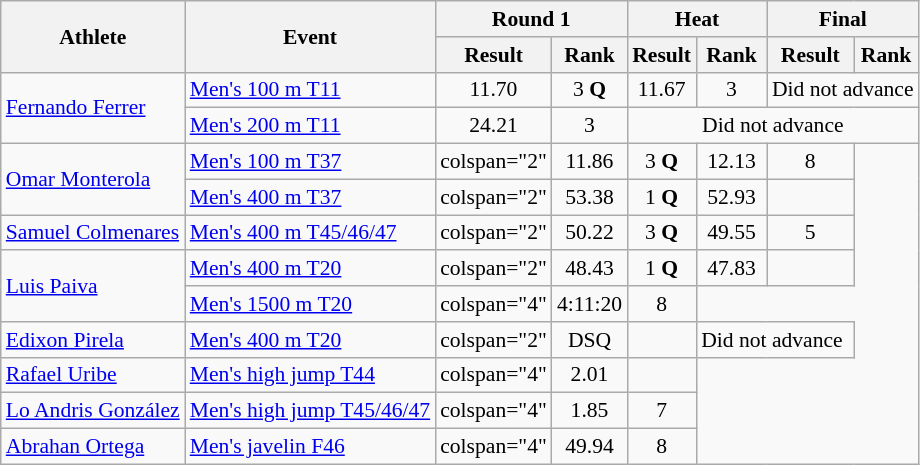<table class=wikitable style="font-size:90%;">
<tr>
<th rowspan="2">Athlete</th>
<th rowspan="2">Event</th>
<th colspan="2">Round 1</th>
<th colspan="2">Heat</th>
<th colspan="2">Final</th>
</tr>
<tr>
<th>Result</th>
<th>Rank</th>
<th>Result</th>
<th>Rank</th>
<th>Result</th>
<th>Rank</th>
</tr>
<tr>
<td rowspan=2><a href='#'>Fernando Ferrer</a></td>
<td><a href='#'>Men's 100 m T11</a></td>
<td align=center>11.70</td>
<td align=center>3 <strong>Q</strong></td>
<td align=center>11.67</td>
<td align=center>3</td>
<td colspan=2>Did not advance</td>
</tr>
<tr>
<td><a href='#'>Men's 200 m T11</a></td>
<td align=center>24.21</td>
<td align=center>3</td>
<td colspan=4 align=center>Did not advance</td>
</tr>
<tr>
<td rowspan=2><a href='#'>Omar Monterola</a></td>
<td><a href='#'>Men's 100 m T37</a></td>
<td>colspan="2" </td>
<td align=center>11.86</td>
<td align=center>3 <strong>Q</strong></td>
<td align=center>12.13</td>
<td align=center>8</td>
</tr>
<tr>
<td><a href='#'>Men's 400 m T37</a></td>
<td>colspan="2" </td>
<td align=center>53.38</td>
<td align=center>1 <strong>Q</strong></td>
<td align=center>52.93</td>
<td align=center></td>
</tr>
<tr>
<td><a href='#'>Samuel Colmenares</a></td>
<td><a href='#'>Men's 400 m T45/46/47</a></td>
<td>colspan="2" </td>
<td align=center>50.22</td>
<td align=center>3 <strong>Q</strong></td>
<td align=center>49.55</td>
<td align=center>5</td>
</tr>
<tr>
<td rowspan=2><a href='#'>Luis Paiva</a></td>
<td><a href='#'>Men's 400 m T20</a></td>
<td>colspan="2" </td>
<td align=center>48.43</td>
<td align=center>1 <strong>Q</strong></td>
<td align=center>47.83</td>
<td align=center></td>
</tr>
<tr>
<td><a href='#'>Men's 1500 m T20</a></td>
<td>colspan="4" </td>
<td align=center>4:11:20</td>
<td align=center>8</td>
</tr>
<tr>
<td><a href='#'>Edixon Pirela</a></td>
<td><a href='#'>Men's 400 m T20</a></td>
<td>colspan="2" </td>
<td align=center>DSQ</td>
<td align=center></td>
<td colspan=2>Did not advance</td>
</tr>
<tr>
<td><a href='#'>Rafael Uribe</a></td>
<td><a href='#'>Men's high jump T44</a></td>
<td>colspan="4" </td>
<td align=center>2.01</td>
<td align=center></td>
</tr>
<tr>
<td><a href='#'>Lo Andris González</a></td>
<td><a href='#'>Men's high jump T45/46/47</a></td>
<td>colspan="4" </td>
<td align=center>1.85</td>
<td align=center>7</td>
</tr>
<tr>
<td><a href='#'>Abrahan Ortega</a></td>
<td><a href='#'>Men's javelin F46</a></td>
<td>colspan="4" </td>
<td align=center>49.94</td>
<td align=center>8</td>
</tr>
</table>
